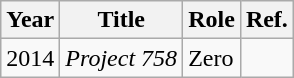<table class="wikitable sortable plainrowheaders">
<tr>
<th scope="col">Year</th>
<th scope="col">Title</th>
<th scope="col">Role</th>
<th scope="col" class="unsortable">Ref.</th>
</tr>
<tr>
<td>2014</td>
<td><em>Project 758</em></td>
<td>Zero</td>
<td></td>
</tr>
</table>
